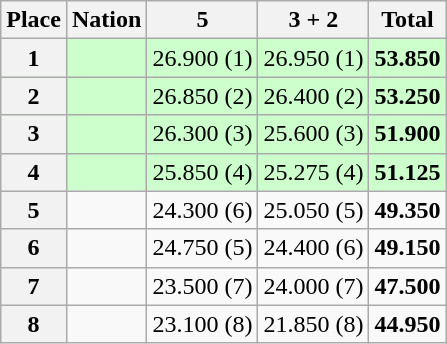<table class="wikitable sortable" style="text-align:center">
<tr>
<th scope=col>Place</th>
<th scope=col>Nation</th>
<th scope=col>5 </th>
<th scope="col">3  + 2 </th>
<th scope="col">Total</th>
</tr>
<tr bgcolor=ccffcc>
<th scope=row><strong>1</strong></th>
<td align=left></td>
<td>26.900 (1)</td>
<td>26.950 (1)</td>
<td><strong>53.850</strong></td>
</tr>
<tr bgcolor=ccffcc>
<th scope=row><strong>2</strong></th>
<td align=left></td>
<td>26.850 (2)</td>
<td>26.400 (2)</td>
<td><strong>53.250</strong></td>
</tr>
<tr bgcolor=ccffcc>
<th scope=row><strong>3</strong></th>
<td align=left></td>
<td>26.300 (3)</td>
<td>25.600 (3)</td>
<td><strong>51.900</strong></td>
</tr>
<tr bgcolor=ccffcc>
<th scope=row><strong>4</strong></th>
<td align=left></td>
<td>25.850 (4)</td>
<td>25.275 (4)</td>
<td><strong>51.125</strong></td>
</tr>
<tr>
<th scope=row><strong>5</strong></th>
<td align=left></td>
<td>24.300 (6)</td>
<td>25.050 (5)</td>
<td><strong>49.350</strong></td>
</tr>
<tr>
<th scope=row><strong>6</strong></th>
<td align=left></td>
<td>24.750 (5)</td>
<td>24.400 (6)</td>
<td><strong>49.150</strong></td>
</tr>
<tr>
<th scope=row><strong>7</strong></th>
<td align=left></td>
<td>23.500 (7)</td>
<td>24.000 (7)</td>
<td><strong>47.500</strong></td>
</tr>
<tr>
<th scope=row><strong>8</strong></th>
<td align=left></td>
<td>23.100 (8)</td>
<td>21.850 (8)</td>
<td><strong>44.950</strong></td>
</tr>
</table>
